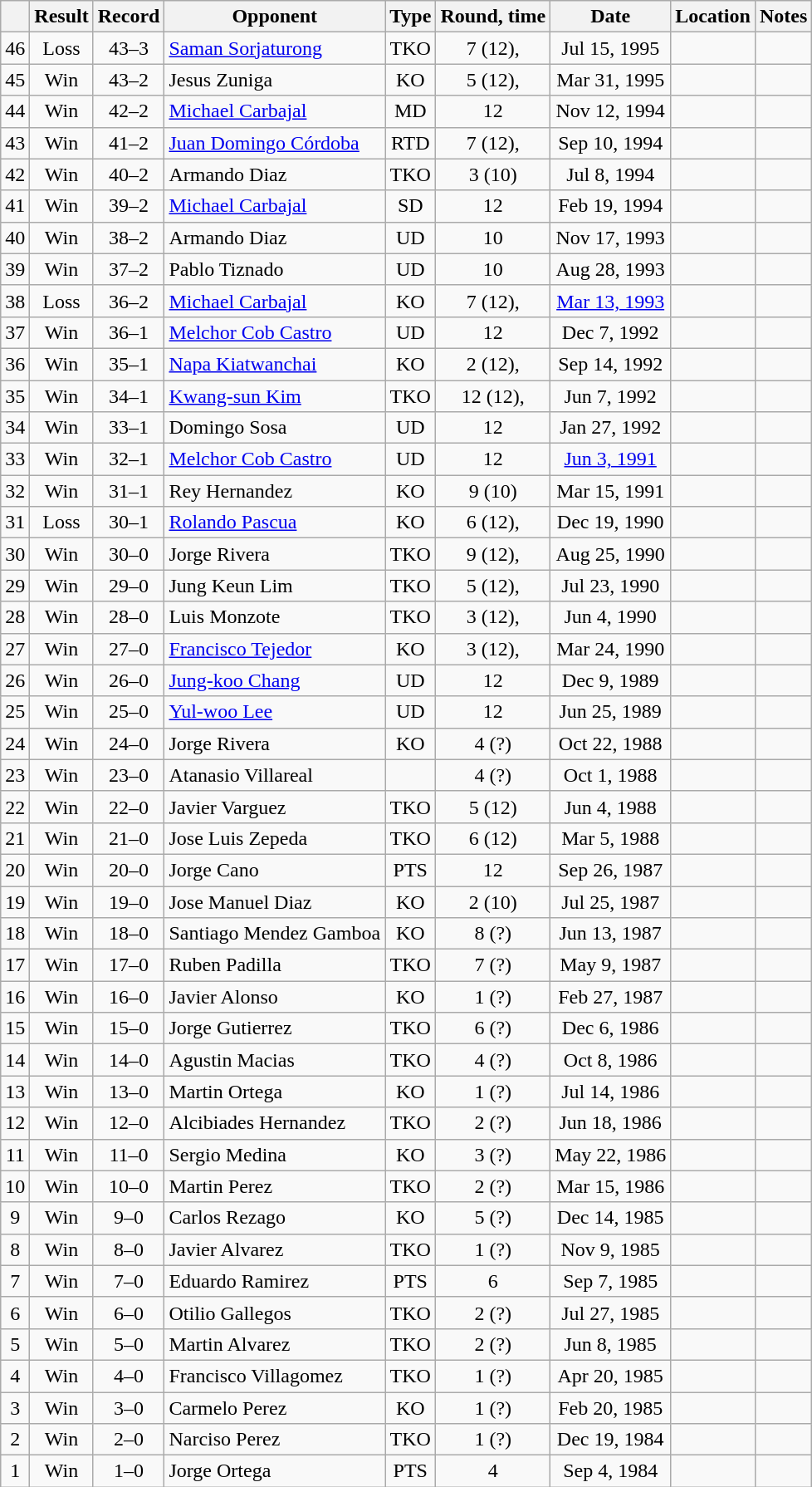<table class=wikitable style=text-align:center>
<tr>
<th></th>
<th>Result</th>
<th>Record</th>
<th>Opponent</th>
<th>Type</th>
<th>Round, time</th>
<th>Date</th>
<th>Location</th>
<th>Notes</th>
</tr>
<tr>
<td>46</td>
<td>Loss</td>
<td>43–3</td>
<td align=left><a href='#'>Saman Sorjaturong</a></td>
<td>TKO</td>
<td>7 (12), </td>
<td>Jul 15, 1995</td>
<td align=left></td>
<td align=left></td>
</tr>
<tr>
<td>45</td>
<td>Win</td>
<td>43–2</td>
<td align=left>Jesus Zuniga</td>
<td>KO</td>
<td>5 (12), </td>
<td>Mar 31, 1995</td>
<td align=left></td>
<td align=left></td>
</tr>
<tr>
<td>44</td>
<td>Win</td>
<td>42–2</td>
<td align=left><a href='#'>Michael Carbajal</a></td>
<td>MD</td>
<td>12</td>
<td>Nov 12, 1994</td>
<td align=left></td>
<td align=left></td>
</tr>
<tr>
<td>43</td>
<td>Win</td>
<td>41–2</td>
<td align=left><a href='#'>Juan Domingo Córdoba</a></td>
<td>RTD</td>
<td>7 (12), </td>
<td>Sep 10, 1994</td>
<td align=left></td>
<td align=left></td>
</tr>
<tr>
<td>42</td>
<td>Win</td>
<td>40–2</td>
<td align=left>Armando Diaz</td>
<td>TKO</td>
<td>3 (10)</td>
<td>Jul 8, 1994</td>
<td align=left></td>
<td align=left></td>
</tr>
<tr>
<td>41</td>
<td>Win</td>
<td>39–2</td>
<td align=left><a href='#'>Michael Carbajal</a></td>
<td>SD</td>
<td>12</td>
<td>Feb 19, 1994</td>
<td align=left></td>
<td align=left></td>
</tr>
<tr>
<td>40</td>
<td>Win</td>
<td>38–2</td>
<td align=left>Armando Diaz</td>
<td>UD</td>
<td>10</td>
<td>Nov 17, 1993</td>
<td align=left></td>
<td align=left></td>
</tr>
<tr>
<td>39</td>
<td>Win</td>
<td>37–2</td>
<td align=left>Pablo Tiznado</td>
<td>UD</td>
<td>10</td>
<td>Aug 28, 1993</td>
<td align=left></td>
<td align=left></td>
</tr>
<tr>
<td>38</td>
<td>Loss</td>
<td>36–2</td>
<td align=left><a href='#'>Michael Carbajal</a></td>
<td>KO</td>
<td>7 (12), </td>
<td><a href='#'>Mar 13, 1993</a></td>
<td align=left></td>
<td align=left></td>
</tr>
<tr>
<td>37</td>
<td>Win</td>
<td>36–1</td>
<td align=left><a href='#'>Melchor Cob Castro</a></td>
<td>UD</td>
<td>12</td>
<td>Dec 7, 1992</td>
<td align=left></td>
<td align=left></td>
</tr>
<tr>
<td>36</td>
<td>Win</td>
<td>35–1</td>
<td align=left><a href='#'>Napa Kiatwanchai</a></td>
<td>KO</td>
<td>2 (12), </td>
<td>Sep 14, 1992</td>
<td align=left></td>
<td align=left></td>
</tr>
<tr>
<td>35</td>
<td>Win</td>
<td>34–1</td>
<td align=left><a href='#'>Kwang-sun Kim</a></td>
<td>TKO</td>
<td>12 (12), </td>
<td>Jun 7, 1992</td>
<td align=left></td>
<td align=left></td>
</tr>
<tr>
<td>34</td>
<td>Win</td>
<td>33–1</td>
<td align=left>Domingo Sosa</td>
<td>UD</td>
<td>12</td>
<td>Jan 27, 1992</td>
<td align=left></td>
<td align=left></td>
</tr>
<tr>
<td>33</td>
<td>Win</td>
<td>32–1</td>
<td align=left><a href='#'>Melchor Cob Castro</a></td>
<td>UD</td>
<td>12</td>
<td><a href='#'>Jun 3, 1991</a></td>
<td align=left></td>
<td align=left></td>
</tr>
<tr>
<td>32</td>
<td>Win</td>
<td>31–1</td>
<td align=left>Rey Hernandez</td>
<td>KO</td>
<td>9 (10)</td>
<td>Mar 15, 1991</td>
<td align=left></td>
<td align=left></td>
</tr>
<tr>
<td>31</td>
<td>Loss</td>
<td>30–1</td>
<td align=left><a href='#'>Rolando Pascua</a></td>
<td>KO</td>
<td>6 (12), </td>
<td>Dec 19, 1990</td>
<td align=left></td>
<td align=left></td>
</tr>
<tr>
<td>30</td>
<td>Win</td>
<td>30–0</td>
<td align=left>Jorge Rivera</td>
<td>TKO</td>
<td>9 (12), </td>
<td>Aug 25, 1990</td>
<td align=left></td>
<td align=left></td>
</tr>
<tr>
<td>29</td>
<td>Win</td>
<td>29–0</td>
<td align=left>Jung Keun Lim</td>
<td>TKO</td>
<td>5 (12), </td>
<td>Jul 23, 1990</td>
<td align=left></td>
<td align=left></td>
</tr>
<tr>
<td>28</td>
<td>Win</td>
<td>28–0</td>
<td align=left>Luis Monzote</td>
<td>TKO</td>
<td>3 (12), </td>
<td>Jun 4, 1990</td>
<td align=left></td>
<td align=left></td>
</tr>
<tr>
<td>27</td>
<td>Win</td>
<td>27–0</td>
<td align=left><a href='#'>Francisco Tejedor</a></td>
<td>KO</td>
<td>3 (12), </td>
<td>Mar 24, 1990</td>
<td align=left></td>
<td align=left></td>
</tr>
<tr>
<td>26</td>
<td>Win</td>
<td>26–0</td>
<td align=left><a href='#'>Jung-koo Chang</a></td>
<td>UD</td>
<td>12</td>
<td>Dec 9, 1989</td>
<td align=left></td>
<td align=left></td>
</tr>
<tr>
<td>25</td>
<td>Win</td>
<td>25–0</td>
<td align=left><a href='#'>Yul-woo Lee</a></td>
<td>UD</td>
<td>12</td>
<td>Jun 25, 1989</td>
<td align=left></td>
<td align=left></td>
</tr>
<tr>
<td>24</td>
<td>Win</td>
<td>24–0</td>
<td align=left>Jorge Rivera</td>
<td>KO</td>
<td>4 (?)</td>
<td>Oct 22, 1988</td>
<td align=left></td>
<td align=left></td>
</tr>
<tr>
<td>23</td>
<td>Win</td>
<td>23–0</td>
<td align=left>Atanasio Villareal</td>
<td></td>
<td>4 (?)</td>
<td>Oct 1, 1988</td>
<td align=left></td>
<td align=left></td>
</tr>
<tr>
<td>22</td>
<td>Win</td>
<td>22–0</td>
<td align=left>Javier Varguez</td>
<td>TKO</td>
<td>5 (12)</td>
<td>Jun 4, 1988</td>
<td align=left></td>
<td align=left></td>
</tr>
<tr>
<td>21</td>
<td>Win</td>
<td>21–0</td>
<td align=left>Jose Luis Zepeda</td>
<td>TKO</td>
<td>6 (12)</td>
<td>Mar 5, 1988</td>
<td align=left></td>
<td align=left></td>
</tr>
<tr>
<td>20</td>
<td>Win</td>
<td>20–0</td>
<td align=left>Jorge Cano</td>
<td>PTS</td>
<td>12</td>
<td>Sep 26, 1987</td>
<td align=left></td>
<td align=left></td>
</tr>
<tr>
<td>19</td>
<td>Win</td>
<td>19–0</td>
<td align=left>Jose Manuel Diaz</td>
<td>KO</td>
<td>2 (10)</td>
<td>Jul 25, 1987</td>
<td align=left></td>
<td align=left></td>
</tr>
<tr>
<td>18</td>
<td>Win</td>
<td>18–0</td>
<td align=left>Santiago Mendez Gamboa</td>
<td>KO</td>
<td>8 (?)</td>
<td>Jun 13, 1987</td>
<td align=left></td>
<td align=left></td>
</tr>
<tr>
<td>17</td>
<td>Win</td>
<td>17–0</td>
<td align=left>Ruben Padilla</td>
<td>TKO</td>
<td>7 (?)</td>
<td>May 9, 1987</td>
<td align=left></td>
<td align=left></td>
</tr>
<tr>
<td>16</td>
<td>Win</td>
<td>16–0</td>
<td align=left>Javier Alonso</td>
<td>KO</td>
<td>1 (?)</td>
<td>Feb 27, 1987</td>
<td align=left></td>
<td align=left></td>
</tr>
<tr>
<td>15</td>
<td>Win</td>
<td>15–0</td>
<td align=left>Jorge Gutierrez</td>
<td>TKO</td>
<td>6 (?)</td>
<td>Dec 6, 1986</td>
<td align=left></td>
<td align=left></td>
</tr>
<tr>
<td>14</td>
<td>Win</td>
<td>14–0</td>
<td align=left>Agustin Macias</td>
<td>TKO</td>
<td>4 (?)</td>
<td>Oct 8, 1986</td>
<td align=left></td>
<td align=left></td>
</tr>
<tr>
<td>13</td>
<td>Win</td>
<td>13–0</td>
<td align=left>Martin Ortega</td>
<td>KO</td>
<td>1 (?)</td>
<td>Jul 14, 1986</td>
<td align=left></td>
<td align=left></td>
</tr>
<tr>
<td>12</td>
<td>Win</td>
<td>12–0</td>
<td align=left>Alcibiades Hernandez</td>
<td>TKO</td>
<td>2 (?)</td>
<td>Jun 18, 1986</td>
<td align=left></td>
<td align=left></td>
</tr>
<tr>
<td>11</td>
<td>Win</td>
<td>11–0</td>
<td align=left>Sergio Medina</td>
<td>KO</td>
<td>3 (?)</td>
<td>May 22, 1986</td>
<td align=left></td>
<td align=left></td>
</tr>
<tr>
<td>10</td>
<td>Win</td>
<td>10–0</td>
<td align=left>Martin Perez</td>
<td>TKO</td>
<td>2 (?)</td>
<td>Mar 15, 1986</td>
<td align=left></td>
<td align=left></td>
</tr>
<tr>
<td>9</td>
<td>Win</td>
<td>9–0</td>
<td align=left>Carlos Rezago</td>
<td>KO</td>
<td>5 (?)</td>
<td>Dec 14, 1985</td>
<td align=left></td>
<td align=left></td>
</tr>
<tr>
<td>8</td>
<td>Win</td>
<td>8–0</td>
<td align=left>Javier Alvarez</td>
<td>TKO</td>
<td>1 (?)</td>
<td>Nov 9, 1985</td>
<td align=left></td>
<td align=left></td>
</tr>
<tr>
<td>7</td>
<td>Win</td>
<td>7–0</td>
<td align=left>Eduardo Ramirez</td>
<td>PTS</td>
<td>6</td>
<td>Sep 7, 1985</td>
<td align=left></td>
<td align=left></td>
</tr>
<tr>
<td>6</td>
<td>Win</td>
<td>6–0</td>
<td align=left>Otilio Gallegos</td>
<td>TKO</td>
<td>2 (?)</td>
<td>Jul 27, 1985</td>
<td align=left></td>
<td align=left></td>
</tr>
<tr>
<td>5</td>
<td>Win</td>
<td>5–0</td>
<td align=left>Martin Alvarez</td>
<td>TKO</td>
<td>2 (?)</td>
<td>Jun 8, 1985</td>
<td align=left></td>
<td align=left></td>
</tr>
<tr>
<td>4</td>
<td>Win</td>
<td>4–0</td>
<td align=left>Francisco Villagomez</td>
<td>TKO</td>
<td>1 (?)</td>
<td>Apr 20, 1985</td>
<td align=left></td>
<td align=left></td>
</tr>
<tr>
<td>3</td>
<td>Win</td>
<td>3–0</td>
<td align=left>Carmelo Perez</td>
<td>KO</td>
<td>1 (?)</td>
<td>Feb 20, 1985</td>
<td align=left></td>
<td align=left></td>
</tr>
<tr>
<td>2</td>
<td>Win</td>
<td>2–0</td>
<td align=left>Narciso Perez</td>
<td>TKO</td>
<td>1 (?)</td>
<td>Dec 19, 1984</td>
<td align=left></td>
<td align=left></td>
</tr>
<tr>
<td>1</td>
<td>Win</td>
<td>1–0</td>
<td align=left>Jorge Ortega</td>
<td>PTS</td>
<td>4</td>
<td>Sep 4, 1984</td>
<td align=left></td>
<td align=left></td>
</tr>
</table>
